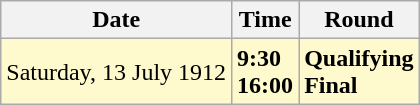<table class="wikitable">
<tr>
<th>Date</th>
<th>Time</th>
<th>Round</th>
</tr>
<tr style=background:lemonchiffon>
<td>Saturday, 13 July 1912</td>
<td><strong>9:30</strong><br><strong>16:00</strong></td>
<td><strong>Qualifying</strong><br><strong>Final</strong></td>
</tr>
</table>
